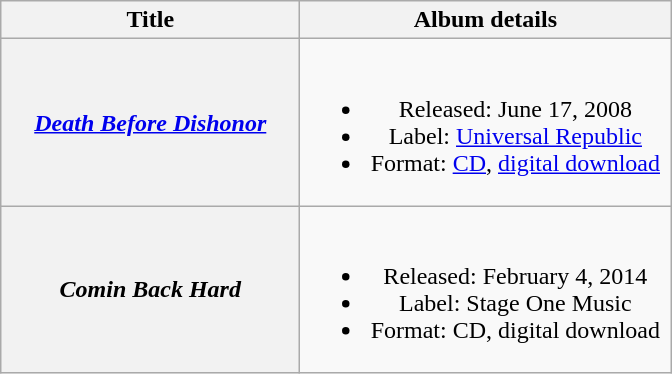<table class="wikitable plainrowheaders" style="text-align:center;" border="1">
<tr>
<th scope="col" rowspan="1" style="width:12em;">Title</th>
<th scope="col" rowspan="1" style="width:15em;">Album details</th>
</tr>
<tr>
<th scope="row"><em><a href='#'>Death Before Dishonor</a></em></th>
<td><br><ul><li>Released: June 17, 2008</li><li>Label: <a href='#'>Universal Republic</a></li><li>Format: <a href='#'>CD</a>, <a href='#'>digital download</a></li></ul></td>
</tr>
<tr>
<th scope="row"><em>Comin Back Hard</em></th>
<td><br><ul><li>Released: February 4, 2014</li><li>Label: Stage One Music</li><li>Format: CD, digital download</li></ul></td>
</tr>
</table>
